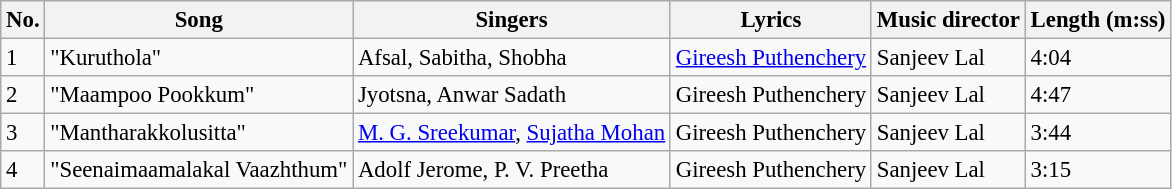<table class="wikitable" style="font-size:95%;">
<tr>
<th>No.</th>
<th>Song</th>
<th>Singers</th>
<th>Lyrics</th>
<th>Music director</th>
<th>Length (m:ss)</th>
</tr>
<tr>
<td>1</td>
<td>"Kuruthola"</td>
<td>Afsal, Sabitha, Shobha</td>
<td><a href='#'>Gireesh Puthenchery</a></td>
<td>Sanjeev Lal</td>
<td>4:04</td>
</tr>
<tr>
<td>2</td>
<td>"Maampoo Pookkum"</td>
<td>Jyotsna, Anwar Sadath</td>
<td>Gireesh Puthenchery</td>
<td>Sanjeev Lal</td>
<td>4:47</td>
</tr>
<tr>
<td>3</td>
<td>"Mantharakkolusitta"</td>
<td><a href='#'>M. G. Sreekumar</a>, <a href='#'>Sujatha Mohan</a></td>
<td>Gireesh Puthenchery</td>
<td>Sanjeev Lal</td>
<td>3:44</td>
</tr>
<tr>
<td>4</td>
<td>"Seenaimaamalakal Vaazhthum"</td>
<td>Adolf Jerome, P. V. Preetha</td>
<td>Gireesh Puthenchery</td>
<td>Sanjeev Lal</td>
<td>3:15</td>
</tr>
</table>
